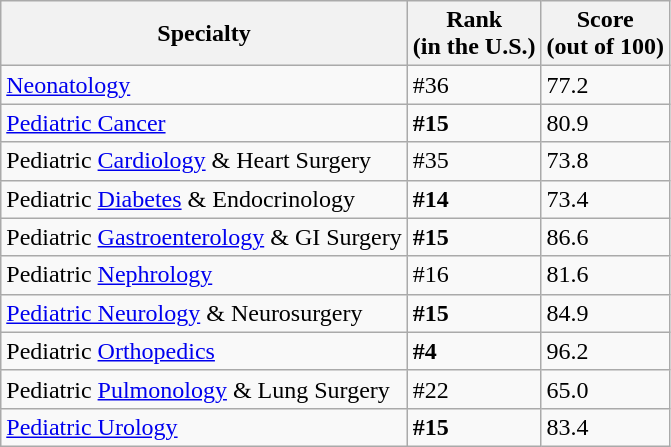<table class="wikitable">
<tr>
<th>Specialty</th>
<th>Rank<br>(in the U.S.)</th>
<th>Score<br>(out of 100)</th>
</tr>
<tr>
<td><a href='#'>Neonatology</a></td>
<td>#36</td>
<td>77.2</td>
</tr>
<tr>
<td><a href='#'>Pediatric Cancer</a></td>
<td><strong>#15</strong></td>
<td>80.9</td>
</tr>
<tr>
<td>Pediatric <a href='#'>Cardiology</a> & Heart Surgery</td>
<td>#35</td>
<td>73.8</td>
</tr>
<tr>
<td>Pediatric <a href='#'>Diabetes</a> & Endocrinology</td>
<td><strong>#14</strong></td>
<td>73.4</td>
</tr>
<tr>
<td>Pediatric <a href='#'>Gastroenterology</a> & GI Surgery</td>
<td><strong>#15</strong></td>
<td>86.6</td>
</tr>
<tr>
<td>Pediatric <a href='#'>Nephrology</a></td>
<td>#16</td>
<td>81.6</td>
</tr>
<tr>
<td><a href='#'>Pediatric Neurology</a> & Neurosurgery</td>
<td><strong>#15</strong></td>
<td>84.9</td>
</tr>
<tr>
<td>Pediatric <a href='#'>Orthopedics</a></td>
<td><strong>#4</strong></td>
<td>96.2</td>
</tr>
<tr>
<td>Pediatric <a href='#'>Pulmonology</a> & Lung Surgery</td>
<td>#22</td>
<td>65.0</td>
</tr>
<tr>
<td><a href='#'>Pediatric Urology</a></td>
<td><strong>#15</strong></td>
<td>83.4</td>
</tr>
</table>
